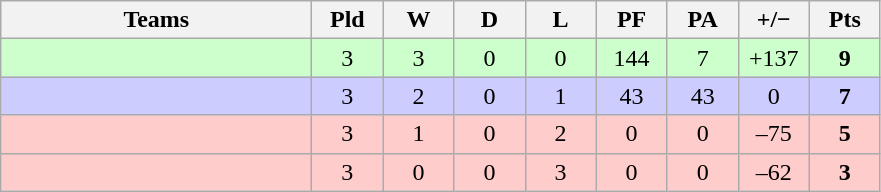<table class="wikitable" style="text-align: center;">
<tr>
<th width="200">Teams</th>
<th width="40">Pld</th>
<th width="40">W</th>
<th width="40">D</th>
<th width="40">L</th>
<th width="40">PF</th>
<th width="40">PA</th>
<th width="40">+/−</th>
<th width="40">Pts</th>
</tr>
<tr bgcolor=ccffcc>
<td align=left></td>
<td>3</td>
<td>3</td>
<td>0</td>
<td>0</td>
<td>144</td>
<td>7</td>
<td>+137</td>
<td><strong>9</strong></td>
</tr>
<tr bgcolor=ccccff>
<td align=left></td>
<td>3</td>
<td>2</td>
<td>0</td>
<td>1</td>
<td>43</td>
<td>43</td>
<td>0</td>
<td><strong>7</strong></td>
</tr>
<tr bgcolor=ffcccc>
<td align=left></td>
<td>3</td>
<td>1</td>
<td>0</td>
<td>2</td>
<td>0</td>
<td>0</td>
<td>–75</td>
<td><strong>5</strong></td>
</tr>
<tr bgcolor=ffcccc>
<td align=left></td>
<td>3</td>
<td>0</td>
<td>0</td>
<td>3</td>
<td>0</td>
<td>0</td>
<td>–62</td>
<td><strong>3</strong></td>
</tr>
</table>
